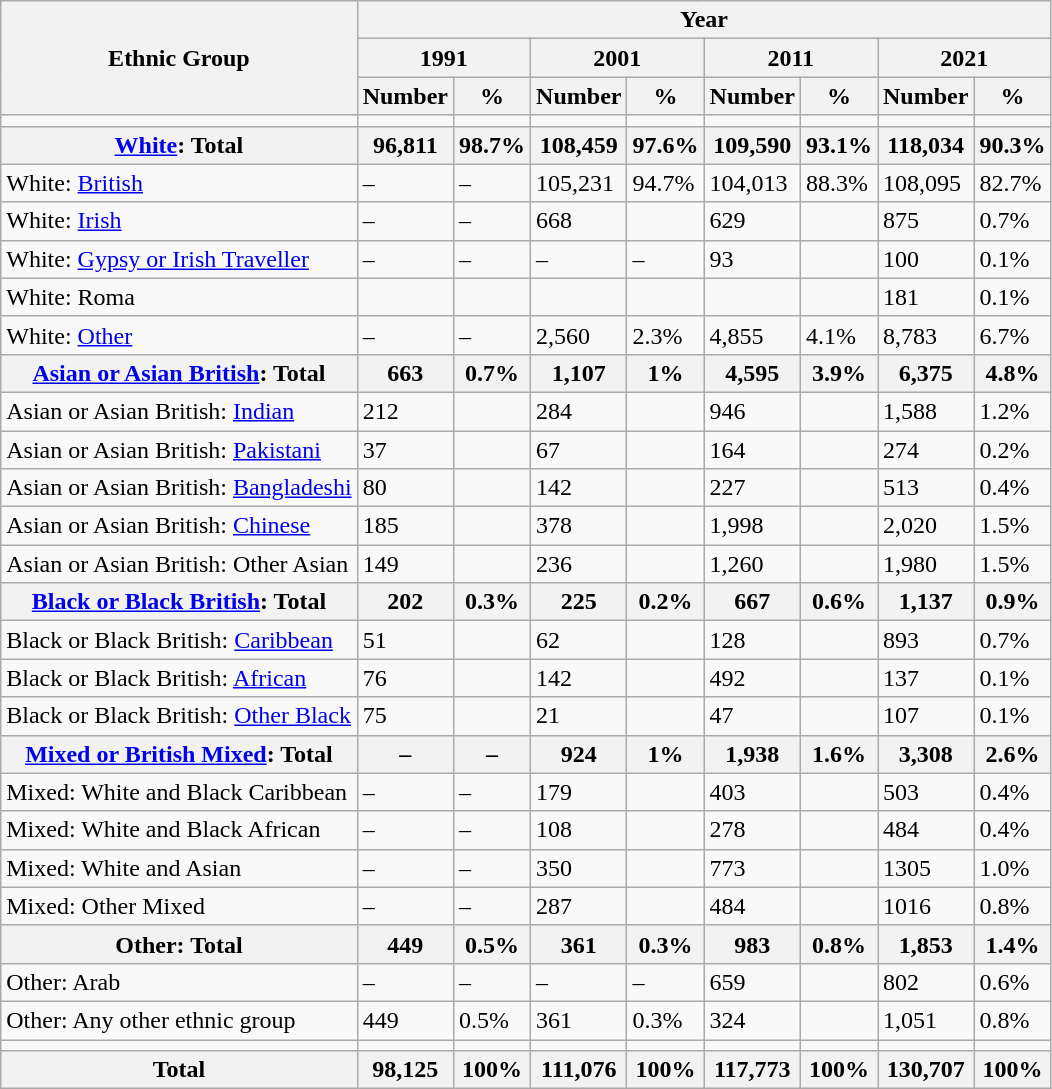<table class="wikitable sortable mw-collapsible mw-collapsed">
<tr>
<th rowspan="3">Ethnic Group</th>
<th colspan="8">Year</th>
</tr>
<tr>
<th colspan="2">1991</th>
<th colspan="2">2001</th>
<th colspan="2">2011</th>
<th colspan="2">2021</th>
</tr>
<tr>
<th>Number</th>
<th>%</th>
<th>Number</th>
<th>%</th>
<th>Number</th>
<th>%</th>
<th>Number</th>
<th>%</th>
</tr>
<tr>
<td></td>
<td></td>
<td></td>
<td></td>
<td></td>
<td></td>
<td></td>
<td></td>
<td></td>
</tr>
<tr>
<th><a href='#'>White</a>: Total</th>
<th>96,811</th>
<th>98.7%</th>
<th>108,459</th>
<th>97.6%</th>
<th>109,590</th>
<th>93.1%</th>
<th>118,034</th>
<th>90.3%</th>
</tr>
<tr>
<td>White: <a href='#'>British</a></td>
<td>–</td>
<td>–</td>
<td>105,231</td>
<td>94.7%</td>
<td>104,013</td>
<td>88.3%</td>
<td>108,095</td>
<td>82.7%</td>
</tr>
<tr>
<td>White: <a href='#'>Irish</a></td>
<td>–</td>
<td>–</td>
<td>668</td>
<td></td>
<td>629</td>
<td></td>
<td>875</td>
<td>0.7%</td>
</tr>
<tr>
<td>White: <a href='#'>Gypsy or Irish Traveller</a></td>
<td>–</td>
<td>–</td>
<td>–</td>
<td>–</td>
<td>93</td>
<td></td>
<td>100</td>
<td>0.1%</td>
</tr>
<tr>
<td>White: Roma</td>
<td></td>
<td></td>
<td></td>
<td></td>
<td></td>
<td></td>
<td>181</td>
<td>0.1%</td>
</tr>
<tr>
<td>White: <a href='#'>Other</a></td>
<td>–</td>
<td>–</td>
<td>2,560</td>
<td>2.3%</td>
<td>4,855</td>
<td>4.1%</td>
<td>8,783</td>
<td>6.7%</td>
</tr>
<tr>
<th><a href='#'>Asian or Asian British</a>: Total</th>
<th>663</th>
<th>0.7%</th>
<th>1,107</th>
<th>1%</th>
<th>4,595</th>
<th>3.9%</th>
<th>6,375</th>
<th>4.8%</th>
</tr>
<tr>
<td>Asian or Asian British: <a href='#'>Indian</a></td>
<td>212</td>
<td></td>
<td>284</td>
<td></td>
<td>946</td>
<td></td>
<td>1,588</td>
<td>1.2%</td>
</tr>
<tr>
<td>Asian or Asian British: <a href='#'>Pakistani</a></td>
<td>37</td>
<td></td>
<td>67</td>
<td></td>
<td>164</td>
<td></td>
<td>274</td>
<td>0.2%</td>
</tr>
<tr>
<td>Asian or Asian British: <a href='#'>Bangladeshi</a></td>
<td>80</td>
<td></td>
<td>142</td>
<td></td>
<td>227</td>
<td></td>
<td>513</td>
<td>0.4%</td>
</tr>
<tr>
<td>Asian or Asian British: <a href='#'>Chinese</a></td>
<td>185</td>
<td></td>
<td>378</td>
<td></td>
<td>1,998</td>
<td></td>
<td>2,020</td>
<td>1.5%</td>
</tr>
<tr>
<td>Asian or Asian British: Other Asian</td>
<td>149</td>
<td></td>
<td>236</td>
<td></td>
<td>1,260</td>
<td></td>
<td>1,980</td>
<td>1.5%</td>
</tr>
<tr>
<th><a href='#'>Black or Black British</a>: Total</th>
<th>202</th>
<th>0.3%</th>
<th>225</th>
<th>0.2%</th>
<th>667</th>
<th>0.6%</th>
<th>1,137</th>
<th>0.9%</th>
</tr>
<tr>
<td>Black or Black British: <a href='#'>Caribbean</a></td>
<td>51</td>
<td></td>
<td>62</td>
<td></td>
<td>128</td>
<td></td>
<td>893</td>
<td>0.7%</td>
</tr>
<tr>
<td>Black or Black British: <a href='#'>African</a></td>
<td>76</td>
<td></td>
<td>142</td>
<td></td>
<td>492</td>
<td></td>
<td>137</td>
<td>0.1%</td>
</tr>
<tr>
<td>Black or Black British: <a href='#'>Other Black</a></td>
<td>75</td>
<td></td>
<td>21</td>
<td></td>
<td>47</td>
<td></td>
<td>107</td>
<td>0.1%</td>
</tr>
<tr>
<th><a href='#'>Mixed or British Mixed</a>: Total</th>
<th>–</th>
<th>–</th>
<th>924</th>
<th>1%</th>
<th>1,938</th>
<th>1.6%</th>
<th>3,308</th>
<th>2.6%</th>
</tr>
<tr>
<td>Mixed: White and Black Caribbean</td>
<td>–</td>
<td>–</td>
<td>179</td>
<td></td>
<td>403</td>
<td></td>
<td>503</td>
<td>0.4%</td>
</tr>
<tr>
<td>Mixed: White and Black African</td>
<td>–</td>
<td>–</td>
<td>108</td>
<td></td>
<td>278</td>
<td></td>
<td>484</td>
<td>0.4%</td>
</tr>
<tr>
<td>Mixed: White and Asian</td>
<td>–</td>
<td>–</td>
<td>350</td>
<td></td>
<td>773</td>
<td></td>
<td>1305</td>
<td>1.0%</td>
</tr>
<tr>
<td>Mixed: Other Mixed</td>
<td>–</td>
<td>–</td>
<td>287</td>
<td></td>
<td>484</td>
<td></td>
<td>1016</td>
<td>0.8%</td>
</tr>
<tr>
<th>Other: Total</th>
<th>449</th>
<th>0.5%</th>
<th>361</th>
<th>0.3%</th>
<th>983</th>
<th>0.8%</th>
<th>1,853</th>
<th>1.4%</th>
</tr>
<tr>
<td>Other: Arab</td>
<td>–</td>
<td>–</td>
<td>–</td>
<td>–</td>
<td>659</td>
<td></td>
<td>802</td>
<td>0.6%</td>
</tr>
<tr>
<td>Other: Any other ethnic group</td>
<td>449</td>
<td>0.5%</td>
<td>361</td>
<td>0.3%</td>
<td>324</td>
<td></td>
<td>1,051</td>
<td>0.8%</td>
</tr>
<tr>
<td></td>
<td></td>
<td></td>
<td></td>
<td></td>
<td></td>
<td></td>
<td></td>
<td></td>
</tr>
<tr>
<th>Total</th>
<th>98,125</th>
<th>100%</th>
<th>111,076</th>
<th>100%</th>
<th>117,773</th>
<th>100%</th>
<th>130,707</th>
<th>100%</th>
</tr>
</table>
